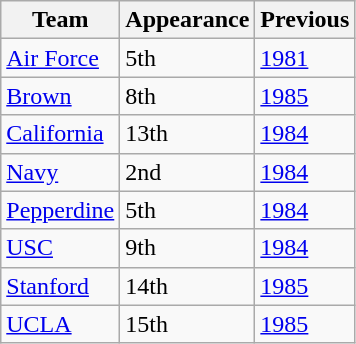<table class="wikitable sortable">
<tr>
<th>Team</th>
<th>Appearance</th>
<th>Previous</th>
</tr>
<tr>
<td><a href='#'>Air Force</a></td>
<td>5th</td>
<td><a href='#'>1981</a></td>
</tr>
<tr>
<td><a href='#'>Brown</a></td>
<td>8th</td>
<td><a href='#'>1985</a></td>
</tr>
<tr>
<td><a href='#'>California</a></td>
<td>13th</td>
<td><a href='#'>1984</a></td>
</tr>
<tr>
<td><a href='#'>Navy</a></td>
<td>2nd</td>
<td><a href='#'>1984</a></td>
</tr>
<tr>
<td><a href='#'>Pepperdine</a></td>
<td>5th</td>
<td><a href='#'>1984</a></td>
</tr>
<tr>
<td><a href='#'>USC</a></td>
<td>9th</td>
<td><a href='#'>1984</a></td>
</tr>
<tr>
<td><a href='#'>Stanford</a></td>
<td>14th</td>
<td><a href='#'>1985</a></td>
</tr>
<tr>
<td><a href='#'>UCLA</a></td>
<td>15th</td>
<td><a href='#'>1985</a></td>
</tr>
</table>
